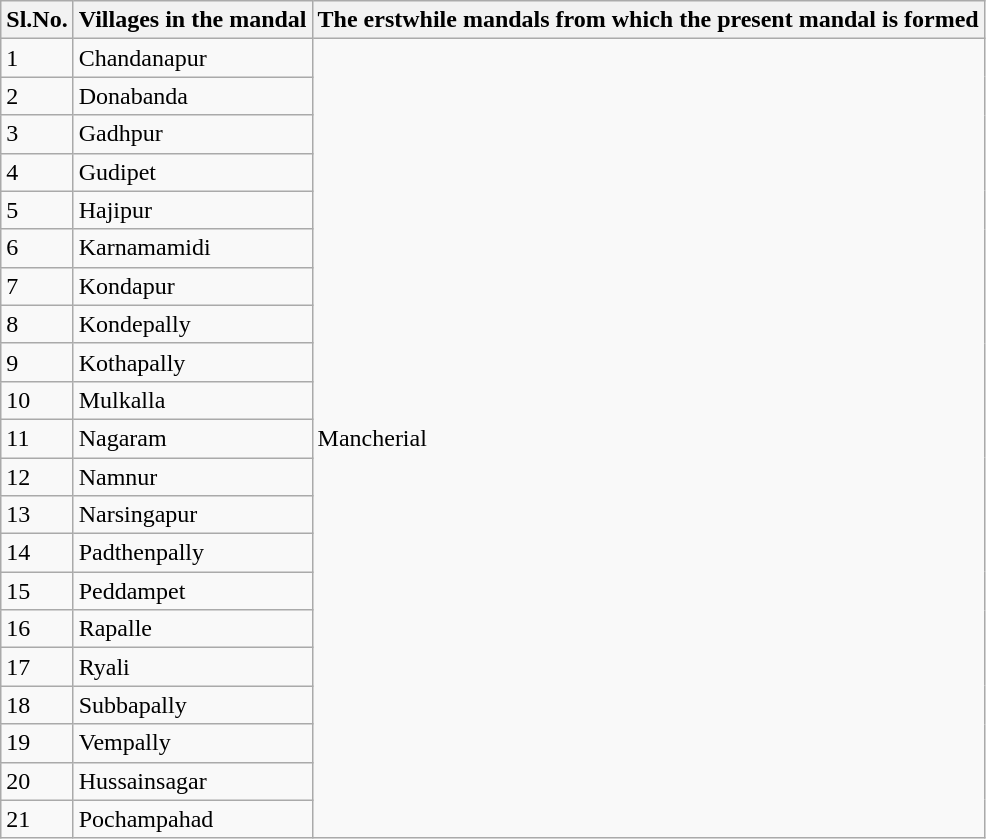<table class="wikitable">
<tr>
<th>Sl.No.</th>
<th>Villages in the mandal</th>
<th>The erstwhile mandals from which the present mandal is formed</th>
</tr>
<tr>
<td>1</td>
<td>Chandanapur</td>
<td rowspan="21">Mancherial</td>
</tr>
<tr>
<td>2</td>
<td>Donabanda</td>
</tr>
<tr>
<td>3</td>
<td>Gadhpur</td>
</tr>
<tr>
<td>4</td>
<td>Gudipet</td>
</tr>
<tr>
<td>5</td>
<td>Hajipur</td>
</tr>
<tr>
<td>6</td>
<td>Karnamamidi</td>
</tr>
<tr>
<td>7</td>
<td>Kondapur</td>
</tr>
<tr>
<td>8</td>
<td>Kondepally</td>
</tr>
<tr>
<td>9</td>
<td>Kothapally</td>
</tr>
<tr>
<td>10</td>
<td>Mulkalla</td>
</tr>
<tr>
<td>11</td>
<td>Nagaram</td>
</tr>
<tr>
<td>12</td>
<td>Namnur</td>
</tr>
<tr>
<td>13</td>
<td>Narsingapur</td>
</tr>
<tr>
<td>14</td>
<td>Padthenpally</td>
</tr>
<tr>
<td>15</td>
<td>Peddampet</td>
</tr>
<tr>
<td>16</td>
<td>Rapalle</td>
</tr>
<tr>
<td>17</td>
<td>Ryali</td>
</tr>
<tr>
<td>18</td>
<td>Subbapally</td>
</tr>
<tr>
<td>19</td>
<td>Vempally</td>
</tr>
<tr>
<td>20</td>
<td>Hussainsagar</td>
</tr>
<tr>
<td>21</td>
<td>Pochampahad</td>
</tr>
</table>
